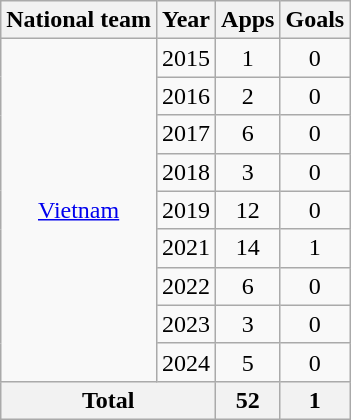<table class=wikitable style=text-align:center>
<tr>
<th>National team</th>
<th>Year</th>
<th>Apps</th>
<th>Goals</th>
</tr>
<tr>
<td rowspan="9"><a href='#'>Vietnam</a></td>
<td>2015</td>
<td>1</td>
<td>0</td>
</tr>
<tr>
<td>2016</td>
<td>2</td>
<td>0</td>
</tr>
<tr>
<td>2017</td>
<td>6</td>
<td>0</td>
</tr>
<tr>
<td>2018</td>
<td>3</td>
<td>0</td>
</tr>
<tr>
<td>2019</td>
<td>12</td>
<td>0</td>
</tr>
<tr>
<td>2021</td>
<td>14</td>
<td>1</td>
</tr>
<tr>
<td>2022</td>
<td>6</td>
<td>0</td>
</tr>
<tr>
<td>2023</td>
<td>3</td>
<td>0</td>
</tr>
<tr>
<td>2024</td>
<td>5</td>
<td>0</td>
</tr>
<tr>
<th colspan=2>Total</th>
<th>52</th>
<th>1</th>
</tr>
</table>
